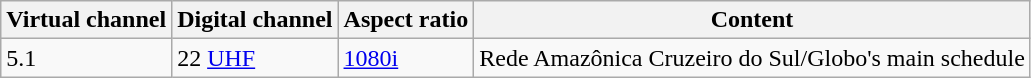<table class = "wikitable">
<tr>
<th>Virtual channel</th>
<th>Digital channel</th>
<th>Aspect ratio</th>
<th>Content</th>
</tr>
<tr>
<td>5.1</td>
<td>22 <a href='#'>UHF</a></td>
<td><a href='#'>1080i</a></td>
<td>Rede Amazônica Cruzeiro do Sul/Globo's main schedule</td>
</tr>
</table>
